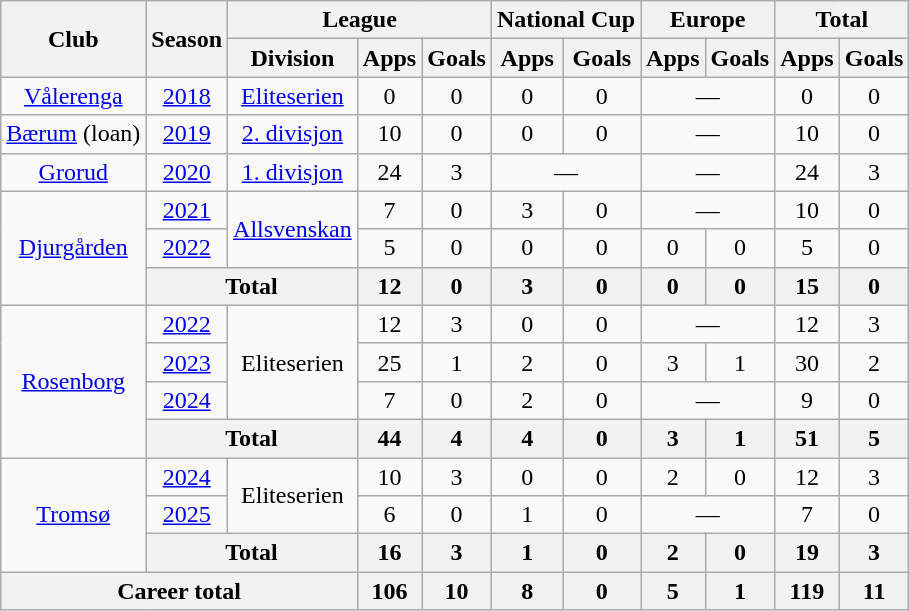<table class="wikitable" style="text-align: center;">
<tr>
<th rowspan="2">Club</th>
<th rowspan="2">Season</th>
<th colspan="3">League</th>
<th colspan="2">National Cup</th>
<th colspan="2">Europe</th>
<th colspan="2">Total</th>
</tr>
<tr>
<th>Division</th>
<th>Apps</th>
<th>Goals</th>
<th>Apps</th>
<th>Goals</th>
<th>Apps</th>
<th>Goals</th>
<th>Apps</th>
<th>Goals</th>
</tr>
<tr>
<td><a href='#'>Vålerenga</a></td>
<td><a href='#'>2018</a></td>
<td><a href='#'>Eliteserien</a></td>
<td>0</td>
<td>0</td>
<td>0</td>
<td>0</td>
<td colspan=2>—</td>
<td>0</td>
<td>0</td>
</tr>
<tr>
<td><a href='#'>Bærum</a> (loan)</td>
<td><a href='#'>2019</a></td>
<td><a href='#'>2. divisjon</a></td>
<td>10</td>
<td>0</td>
<td>0</td>
<td>0</td>
<td colspan=2>—</td>
<td>10</td>
<td>0</td>
</tr>
<tr>
<td><a href='#'>Grorud</a></td>
<td><a href='#'>2020</a></td>
<td><a href='#'>1. divisjon</a></td>
<td>24</td>
<td>3</td>
<td colspan=2>—</td>
<td colspan=2>—</td>
<td>24</td>
<td>3</td>
</tr>
<tr>
<td rowspan=3><a href='#'>Djurgården</a></td>
<td><a href='#'>2021</a></td>
<td rowspan=2><a href='#'>Allsvenskan</a></td>
<td>7</td>
<td>0</td>
<td>3</td>
<td>0</td>
<td colspan=2>—</td>
<td>10</td>
<td>0</td>
</tr>
<tr>
<td><a href='#'>2022</a></td>
<td>5</td>
<td>0</td>
<td>0</td>
<td>0</td>
<td>0</td>
<td>0</td>
<td>5</td>
<td>0</td>
</tr>
<tr>
<th colspan=2>Total</th>
<th>12</th>
<th>0</th>
<th>3</th>
<th>0</th>
<th>0</th>
<th>0</th>
<th>15</th>
<th>0</th>
</tr>
<tr>
<td rowspan=4><a href='#'>Rosenborg</a></td>
<td><a href='#'>2022</a></td>
<td rowspan=3>Eliteserien</td>
<td>12</td>
<td>3</td>
<td>0</td>
<td>0</td>
<td colspan="2">—</td>
<td>12</td>
<td>3</td>
</tr>
<tr>
<td><a href='#'>2023</a></td>
<td>25</td>
<td>1</td>
<td>2</td>
<td>0</td>
<td>3</td>
<td>1</td>
<td>30</td>
<td>2</td>
</tr>
<tr>
<td><a href='#'>2024</a></td>
<td>7</td>
<td>0</td>
<td>2</td>
<td>0</td>
<td colspan=2>—</td>
<td>9</td>
<td>0</td>
</tr>
<tr>
<th colspan=2>Total</th>
<th>44</th>
<th>4</th>
<th>4</th>
<th>0</th>
<th>3</th>
<th>1</th>
<th>51</th>
<th>5</th>
</tr>
<tr>
<td rowspan=3><a href='#'>Tromsø</a></td>
<td><a href='#'>2024</a></td>
<td rowspan=2>Eliteserien</td>
<td>10</td>
<td>3</td>
<td>0</td>
<td>0</td>
<td>2</td>
<td>0</td>
<td>12</td>
<td>3</td>
</tr>
<tr>
<td><a href='#'>2025</a></td>
<td>6</td>
<td>0</td>
<td>1</td>
<td>0</td>
<td colspan=2>—</td>
<td>7</td>
<td>0</td>
</tr>
<tr>
<th colspan=2>Total</th>
<th>16</th>
<th>3</th>
<th>1</th>
<th>0</th>
<th>2</th>
<th>0</th>
<th>19</th>
<th>3</th>
</tr>
<tr>
<th colspan=3>Career total</th>
<th>106</th>
<th>10</th>
<th>8</th>
<th>0</th>
<th>5</th>
<th>1</th>
<th>119</th>
<th>11</th>
</tr>
</table>
